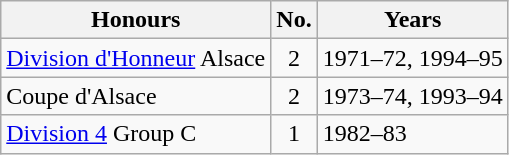<table class="wikitable">
<tr>
<th>Honours</th>
<th>No.</th>
<th>Years</th>
</tr>
<tr>
<td><a href='#'>Division d'Honneur</a> Alsace</td>
<td align="center">2</td>
<td>1971–72, 1994–95</td>
</tr>
<tr>
<td>Coupe d'Alsace</td>
<td align="center">2</td>
<td>1973–74, 1993–94</td>
</tr>
<tr>
<td><a href='#'>Division 4</a> Group C</td>
<td align="center">1</td>
<td>1982–83</td>
</tr>
</table>
